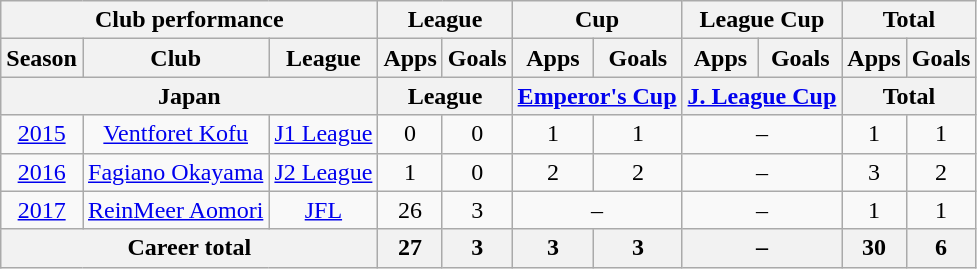<table class="wikitable" style="text-align:center">
<tr>
<th colspan=3>Club performance</th>
<th colspan=2>League</th>
<th colspan=2>Cup</th>
<th colspan=2>League Cup</th>
<th colspan=2>Total</th>
</tr>
<tr>
<th>Season</th>
<th>Club</th>
<th>League</th>
<th>Apps</th>
<th>Goals</th>
<th>Apps</th>
<th>Goals</th>
<th>Apps</th>
<th>Goals</th>
<th>Apps</th>
<th>Goals</th>
</tr>
<tr>
<th colspan=3>Japan</th>
<th colspan=2>League</th>
<th colspan=2><a href='#'>Emperor's Cup</a></th>
<th colspan=2><a href='#'>J. League Cup</a></th>
<th colspan=2>Total</th>
</tr>
<tr>
<td><a href='#'>2015</a></td>
<td><a href='#'>Ventforet Kofu</a></td>
<td><a href='#'>J1 League</a></td>
<td>0</td>
<td>0</td>
<td>1</td>
<td>1</td>
<td colspan="2">–</td>
<td>1</td>
<td>1</td>
</tr>
<tr>
<td><a href='#'>2016</a></td>
<td><a href='#'>Fagiano Okayama</a></td>
<td><a href='#'>J2 League</a></td>
<td>1</td>
<td>0</td>
<td>2</td>
<td>2</td>
<td colspan="2">–</td>
<td>3</td>
<td>2</td>
</tr>
<tr>
<td><a href='#'>2017</a></td>
<td><a href='#'>ReinMeer Aomori</a></td>
<td rowspan="1"><a href='#'>JFL</a></td>
<td>26</td>
<td>3</td>
<td colspan="2">–</td>
<td colspan="2">–</td>
<td>1</td>
<td>1</td>
</tr>
<tr>
<th colspan=3>Career total</th>
<th>27</th>
<th>3</th>
<th>3</th>
<th>3</th>
<th colspan="2">–</th>
<th>30</th>
<th>6</th>
</tr>
</table>
